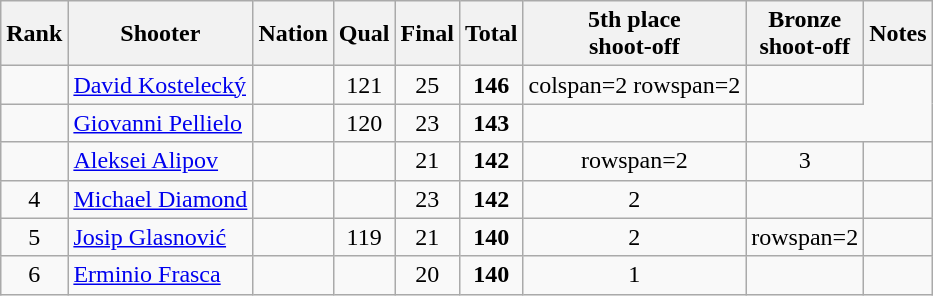<table class="wikitable sortable" style="text-align:center">
<tr>
<th>Rank</th>
<th>Shooter</th>
<th>Nation</th>
<th>Qual</th>
<th>Final</th>
<th>Total</th>
<th>5th place<br>shoot-off</th>
<th>Bronze<br>shoot-off</th>
<th>Notes</th>
</tr>
<tr>
<td></td>
<td align=left><a href='#'>David Kostelecký</a></td>
<td align=left></td>
<td>121</td>
<td>25</td>
<td><strong> 146 </strong></td>
<td>colspan=2 rowspan=2 </td>
<td></td>
</tr>
<tr>
<td></td>
<td align=left><a href='#'>Giovanni Pellielo</a></td>
<td align=left></td>
<td>120</td>
<td>23</td>
<td><strong> 143 </strong></td>
<td></td>
</tr>
<tr>
<td></td>
<td align=left><a href='#'>Aleksei Alipov</a></td>
<td align=left></td>
<td></td>
<td>21</td>
<td><strong> 142 </strong></td>
<td>rowspan=2 </td>
<td>3</td>
<td></td>
</tr>
<tr>
<td>4</td>
<td align=left><a href='#'>Michael Diamond</a></td>
<td align=left></td>
<td></td>
<td>23</td>
<td><strong> 142 </strong></td>
<td>2</td>
<td></td>
</tr>
<tr>
<td>5</td>
<td align=left><a href='#'>Josip Glasnović</a></td>
<td align=left></td>
<td>119</td>
<td>21</td>
<td><strong> 140 </strong></td>
<td>2</td>
<td>rowspan=2 </td>
<td></td>
</tr>
<tr>
<td>6</td>
<td align=left><a href='#'>Erminio Frasca</a></td>
<td align=left></td>
<td></td>
<td>20</td>
<td><strong> 140 </strong></td>
<td>1</td>
<td></td>
</tr>
</table>
